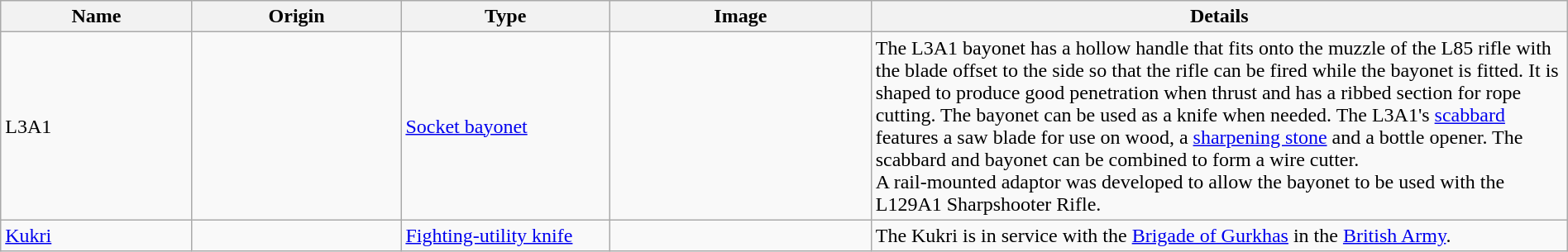<table class="wikitable" style="margin:auto; width:100%;">
<tr>
<th style="text-align: center; width:11%;">Name</th>
<th style="text-align: center; width:12%;">Origin</th>
<th style="text-align: center; width:12%;">Type</th>
<th style="text-align: center; width:15%;">Image</th>
<th style="text-align: center; width:40%;">Details</th>
</tr>
<tr>
<td>L3A1</td>
<td></td>
<td><a href='#'>Socket bayonet</a></td>
<td></td>
<td>The L3A1 bayonet has a hollow handle that fits onto the muzzle of the L85 rifle with the blade offset to the side so that the rifle can be fired while the bayonet is fitted. It is shaped to produce good penetration when thrust and has a ribbed section for rope cutting. The bayonet can be used as a knife when needed. The L3A1's <a href='#'>scabbard</a> features a saw blade for use on wood, a <a href='#'>sharpening stone</a> and a bottle opener. The scabbard and bayonet can be combined to form a wire cutter.<br>A rail-mounted adaptor was developed to allow the bayonet to be used with the L129A1 Sharpshooter Rifle.</td>
</tr>
<tr>
<td><a href='#'>Kukri</a></td>
<td></td>
<td><a href='#'>Fighting-utility knife</a></td>
<td></td>
<td>The Kukri is in service with the <a href='#'>Brigade of Gurkhas</a> in the <a href='#'>British Army</a>.</td>
</tr>
</table>
